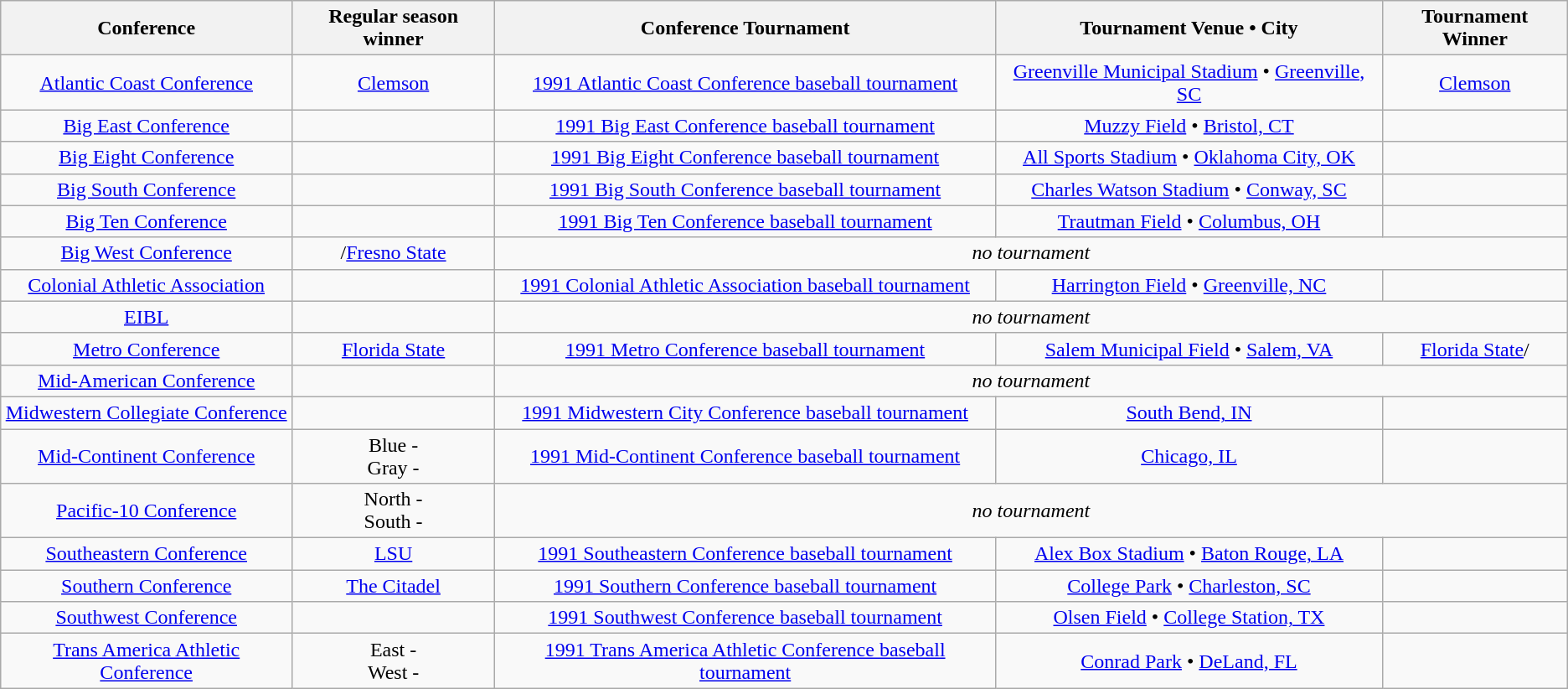<table class="wikitable" style="text-align:center;">
<tr>
<th>Conference</th>
<th>Regular season winner</th>
<th>Conference Tournament</th>
<th>Tournament Venue • City</th>
<th>Tournament Winner</th>
</tr>
<tr>
<td><a href='#'>Atlantic Coast Conference</a></td>
<td><a href='#'>Clemson</a></td>
<td><a href='#'>1991 Atlantic Coast Conference baseball tournament</a></td>
<td><a href='#'>Greenville Municipal Stadium</a> • <a href='#'>Greenville, SC</a></td>
<td><a href='#'>Clemson</a></td>
</tr>
<tr>
<td><a href='#'>Big East Conference</a></td>
<td></td>
<td><a href='#'>1991 Big East Conference baseball tournament</a></td>
<td><a href='#'>Muzzy Field</a> • <a href='#'>Bristol, CT</a></td>
<td></td>
</tr>
<tr>
<td><a href='#'>Big Eight Conference</a></td>
<td></td>
<td><a href='#'>1991 Big Eight Conference baseball tournament</a></td>
<td><a href='#'>All Sports Stadium</a> • <a href='#'>Oklahoma City, OK</a></td>
<td></td>
</tr>
<tr>
<td><a href='#'>Big South Conference</a></td>
<td></td>
<td><a href='#'>1991 Big South Conference baseball tournament</a></td>
<td><a href='#'>Charles Watson Stadium</a> • <a href='#'>Conway, SC</a></td>
<td></td>
</tr>
<tr>
<td><a href='#'>Big Ten Conference</a></td>
<td></td>
<td><a href='#'>1991 Big Ten Conference baseball tournament</a></td>
<td><a href='#'>Trautman Field</a> • <a href='#'>Columbus, OH</a></td>
<td></td>
</tr>
<tr>
<td><a href='#'>Big West Conference</a></td>
<td>/<a href='#'>Fresno State</a></td>
<td colspan=3><em>no tournament</em></td>
</tr>
<tr>
<td><a href='#'>Colonial Athletic Association</a></td>
<td></td>
<td><a href='#'>1991 Colonial Athletic Association baseball tournament</a></td>
<td><a href='#'>Harrington Field</a> • <a href='#'>Greenville, NC</a></td>
<td></td>
</tr>
<tr>
<td><a href='#'>EIBL</a></td>
<td></td>
<td colspan=3><em>no tournament</em></td>
</tr>
<tr>
<td><a href='#'>Metro Conference</a></td>
<td><a href='#'>Florida State</a></td>
<td><a href='#'>1991 Metro Conference baseball tournament</a></td>
<td><a href='#'>Salem Municipal Field</a> • <a href='#'>Salem, VA</a></td>
<td><a href='#'>Florida State</a>/</td>
</tr>
<tr>
<td><a href='#'>Mid-American Conference</a></td>
<td></td>
<td colspan=3><em>no tournament</em></td>
</tr>
<tr>
<td><a href='#'>Midwestern Collegiate Conference</a></td>
<td></td>
<td><a href='#'>1991 Midwestern City Conference baseball tournament</a></td>
<td><a href='#'>South Bend, IN</a></td>
<td></td>
</tr>
<tr>
<td><a href='#'>Mid-Continent Conference</a></td>
<td>Blue - <br>Gray - </td>
<td><a href='#'>1991 Mid-Continent Conference baseball tournament</a></td>
<td><a href='#'>Chicago, IL</a></td>
<td></td>
</tr>
<tr>
<td><a href='#'>Pacific-10 Conference</a></td>
<td>North - <br>South - </td>
<td colspan=3><em>no tournament</em></td>
</tr>
<tr>
<td><a href='#'>Southeastern Conference</a></td>
<td><a href='#'>LSU</a></td>
<td><a href='#'>1991 Southeastern Conference baseball tournament</a></td>
<td><a href='#'>Alex Box Stadium</a> • <a href='#'>Baton Rouge, LA</a></td>
<td></td>
</tr>
<tr>
<td><a href='#'>Southern Conference</a></td>
<td><a href='#'>The Citadel</a></td>
<td><a href='#'>1991 Southern Conference baseball tournament</a></td>
<td><a href='#'>College Park</a> • <a href='#'>Charleston, SC</a></td>
<td></td>
</tr>
<tr>
<td><a href='#'>Southwest Conference</a></td>
<td></td>
<td><a href='#'>1991 Southwest Conference baseball tournament</a></td>
<td><a href='#'>Olsen Field</a> • <a href='#'>College Station, TX</a></td>
<td></td>
</tr>
<tr>
<td><a href='#'>Trans America Athletic Conference</a></td>
<td>East - <br>West - </td>
<td><a href='#'>1991 Trans America Athletic Conference baseball tournament</a></td>
<td><a href='#'>Conrad Park</a> • <a href='#'>DeLand, FL</a></td>
<td></td>
</tr>
</table>
